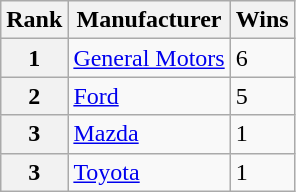<table class="wikitable">
<tr>
<th>Rank</th>
<th>Manufacturer</th>
<th>Wins</th>
</tr>
<tr>
<th>1</th>
<td> <a href='#'>General Motors</a></td>
<td>6</td>
</tr>
<tr>
<th>2</th>
<td> <a href='#'>Ford</a></td>
<td>5</td>
</tr>
<tr>
<th>3</th>
<td> <a href='#'>Mazda</a></td>
<td>1</td>
</tr>
<tr>
<th>3</th>
<td> <a href='#'>Toyota</a></td>
<td>1</td>
</tr>
</table>
